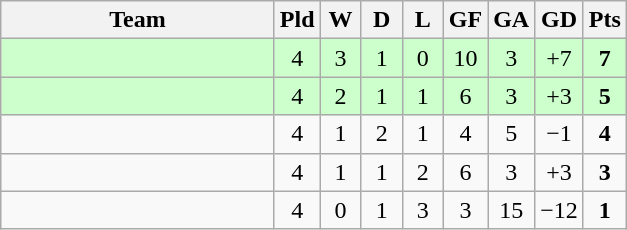<table class="wikitable" style="text-align: center;">
<tr>
<th width=175>Team</th>
<th width=20>Pld</th>
<th width=20>W</th>
<th width=20>D</th>
<th width=20>L</th>
<th width=20>GF</th>
<th width=20>GA</th>
<th width=20>GD</th>
<th width=20>Pts</th>
</tr>
<tr style="background:#ccffcc;">
<td style="text-align:left;"></td>
<td>4</td>
<td>3</td>
<td>1</td>
<td>0</td>
<td>10</td>
<td>3</td>
<td>+7</td>
<td><strong>7</strong></td>
</tr>
<tr style="background:#ccffcc;">
<td style="text-align:left;"></td>
<td>4</td>
<td>2</td>
<td>1</td>
<td>1</td>
<td>6</td>
<td>3</td>
<td>+3</td>
<td><strong>5</strong></td>
</tr>
<tr>
<td style="text-align:left;"></td>
<td>4</td>
<td>1</td>
<td>2</td>
<td>1</td>
<td>4</td>
<td>5</td>
<td>−1</td>
<td><strong>4</strong></td>
</tr>
<tr>
<td style="text-align:left;"></td>
<td>4</td>
<td>1</td>
<td>1</td>
<td>2</td>
<td>6</td>
<td>3</td>
<td>+3</td>
<td><strong>3</strong></td>
</tr>
<tr>
<td style="text-align:left;"></td>
<td>4</td>
<td>0</td>
<td>1</td>
<td>3</td>
<td>3</td>
<td>15</td>
<td>−12</td>
<td><strong>1</strong></td>
</tr>
</table>
